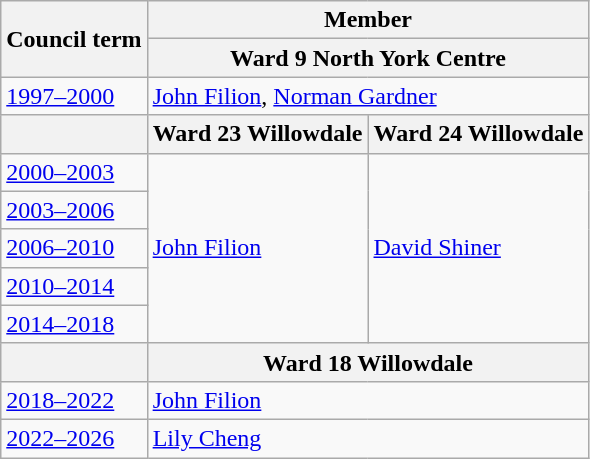<table class="wikitable">
<tr>
<th rowspan="2">Council term</th>
<th colspan="2">Member</th>
</tr>
<tr>
<th colspan="2">Ward 9 North York Centre</th>
</tr>
<tr>
<td><a href='#'>1997–2000</a></td>
<td colspan="2"><a href='#'>John Filion</a>, <a href='#'>Norman Gardner</a></td>
</tr>
<tr>
<th></th>
<th>Ward 23 Willowdale</th>
<th>Ward 24 Willowdale</th>
</tr>
<tr>
<td><a href='#'>2000–2003</a></td>
<td rowspan="5"><a href='#'>John Filion</a></td>
<td rowspan="5"><a href='#'>David Shiner</a></td>
</tr>
<tr>
<td><a href='#'>2003–2006</a></td>
</tr>
<tr>
<td><a href='#'>2006–2010</a></td>
</tr>
<tr>
<td><a href='#'>2010–2014</a></td>
</tr>
<tr>
<td><a href='#'>2014–2018</a></td>
</tr>
<tr>
<th></th>
<th colspan="2">Ward 18 Willowdale</th>
</tr>
<tr>
<td><a href='#'>2018–2022</a></td>
<td colspan="2"><a href='#'>John Filion</a></td>
</tr>
<tr>
<td><a href='#'>2022–2026</a></td>
<td colspan="2"><a href='#'>Lily Cheng</a></td>
</tr>
</table>
